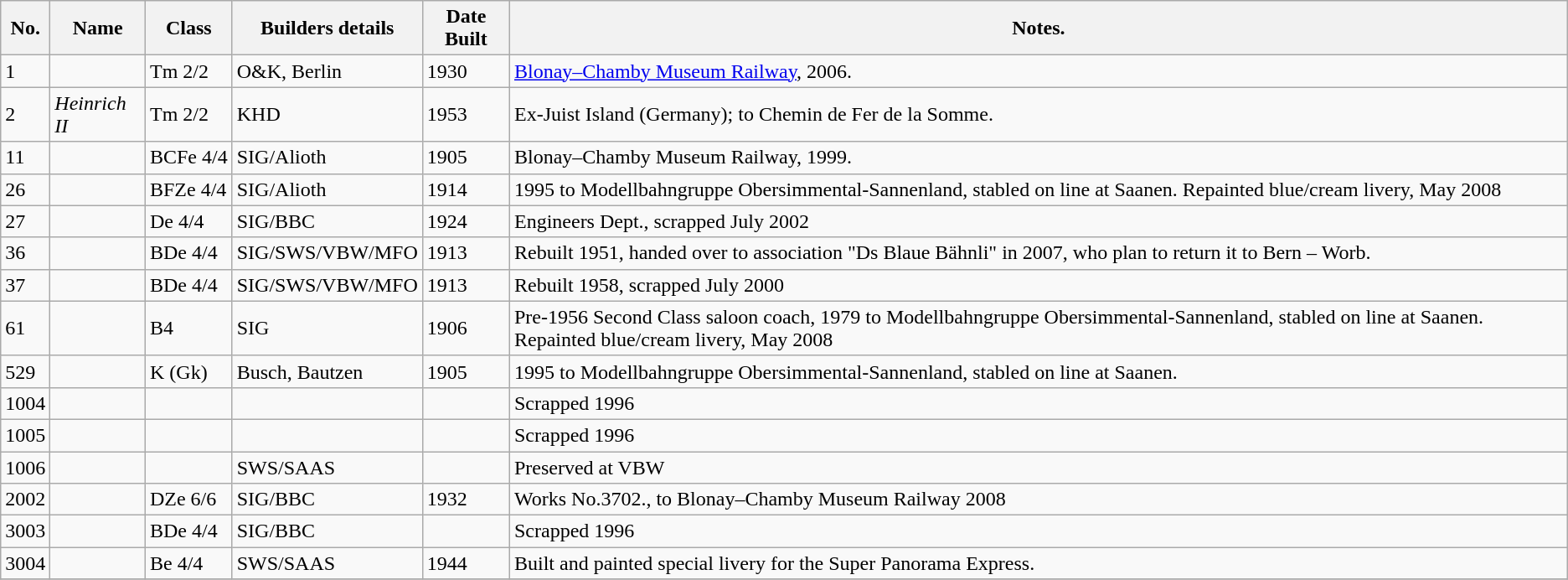<table class="wikitable">
<tr>
<th>No.</th>
<th>Name</th>
<th>Class</th>
<th>Builders details</th>
<th>Date Built</th>
<th>Notes.</th>
</tr>
<tr>
<td>1</td>
<td></td>
<td>Tm 2/2</td>
<td>O&K, Berlin</td>
<td>1930</td>
<td><a href='#'>Blonay–Chamby Museum Railway</a>, 2006.</td>
</tr>
<tr>
<td>2</td>
<td><em>Heinrich II</em></td>
<td>Tm 2/2</td>
<td>KHD</td>
<td>1953</td>
<td>Ex-Juist Island (Germany); to Chemin de Fer de la Somme.</td>
</tr>
<tr>
<td>11</td>
<td></td>
<td>BCFe 4/4</td>
<td>SIG/Alioth</td>
<td>1905</td>
<td>Blonay–Chamby Museum Railway, 1999.</td>
</tr>
<tr>
<td>26</td>
<td></td>
<td>BFZe 4/4</td>
<td>SIG/Alioth</td>
<td>1914</td>
<td>1995 to Modellbahngruppe Obersimmental-Sannenland, stabled on line at Saanen. Repainted blue/cream livery, May 2008</td>
</tr>
<tr>
<td>27</td>
<td></td>
<td>De 4/4</td>
<td>SIG/BBC</td>
<td>1924</td>
<td>Engineers Dept., scrapped July 2002</td>
</tr>
<tr>
<td>36</td>
<td></td>
<td>BDe 4/4</td>
<td>SIG/SWS/VBW/MFO</td>
<td>1913</td>
<td>Rebuilt 1951, handed over to association "Ds Blaue Bähnli" in 2007, who plan to return it to Bern – Worb.</td>
</tr>
<tr>
<td>37</td>
<td></td>
<td>BDe 4/4</td>
<td>SIG/SWS/VBW/MFO</td>
<td>1913</td>
<td>Rebuilt 1958, scrapped July 2000</td>
</tr>
<tr>
<td>61</td>
<td></td>
<td>B4</td>
<td>SIG</td>
<td>1906</td>
<td>Pre-1956 Second Class saloon coach, 1979 to Modellbahngruppe Obersimmental-Sannenland, stabled on line at Saanen. Repainted blue/cream livery, May 2008</td>
</tr>
<tr>
<td>529</td>
<td></td>
<td>K (Gk)</td>
<td>Busch, Bautzen</td>
<td>1905</td>
<td>1995 to Modellbahngruppe Obersimmental-Sannenland, stabled on line at Saanen.</td>
</tr>
<tr>
<td>1004</td>
<td></td>
<td></td>
<td></td>
<td></td>
<td>Scrapped 1996</td>
</tr>
<tr>
<td>1005</td>
<td></td>
<td></td>
<td></td>
<td></td>
<td>Scrapped 1996</td>
</tr>
<tr>
<td>1006</td>
<td></td>
<td></td>
<td>SWS/SAAS</td>
<td></td>
<td>Preserved at VBW</td>
</tr>
<tr>
<td>2002</td>
<td></td>
<td>DZe 6/6</td>
<td>SIG/BBC</td>
<td>1932</td>
<td>Works No.3702., to Blonay–Chamby Museum Railway 2008</td>
</tr>
<tr>
<td>3003</td>
<td></td>
<td>BDe 4/4</td>
<td>SIG/BBC</td>
<td></td>
<td>Scrapped 1996</td>
</tr>
<tr>
<td>3004</td>
<td></td>
<td>Be 4/4</td>
<td>SWS/SAAS</td>
<td>1944</td>
<td>Built and painted special livery for the Super Panorama Express.</td>
</tr>
<tr>
</tr>
</table>
